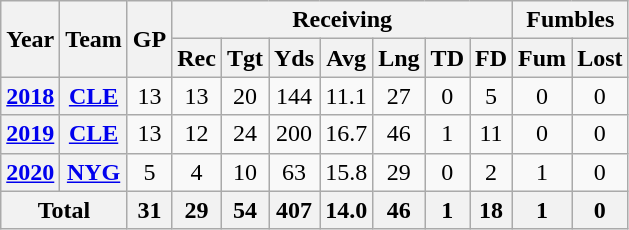<table class="wikitable" style="text-align:center">
<tr>
<th rowspan="2">Year</th>
<th rowspan="2">Team</th>
<th rowspan="2">GP</th>
<th colspan="7">Receiving</th>
<th colspan="2">Fumbles</th>
</tr>
<tr>
<th>Rec</th>
<th>Tgt</th>
<th>Yds</th>
<th>Avg</th>
<th>Lng</th>
<th>TD</th>
<th>FD</th>
<th>Fum</th>
<th>Lost</th>
</tr>
<tr>
<th><a href='#'>2018</a></th>
<th><a href='#'>CLE</a></th>
<td>13</td>
<td>13</td>
<td>20</td>
<td>144</td>
<td>11.1</td>
<td>27</td>
<td>0</td>
<td>5</td>
<td>0</td>
<td>0</td>
</tr>
<tr>
<th><a href='#'>2019</a></th>
<th><a href='#'>CLE</a></th>
<td>13</td>
<td>12</td>
<td>24</td>
<td>200</td>
<td>16.7</td>
<td>46</td>
<td>1</td>
<td>11</td>
<td>0</td>
<td>0</td>
</tr>
<tr>
<th><a href='#'>2020</a></th>
<th><a href='#'>NYG</a></th>
<td>5</td>
<td>4</td>
<td>10</td>
<td>63</td>
<td>15.8</td>
<td>29</td>
<td>0</td>
<td>2</td>
<td>1</td>
<td>0</td>
</tr>
<tr>
<th colspan="2">Total</th>
<th>31</th>
<th>29</th>
<th>54</th>
<th>407</th>
<th>14.0</th>
<th>46</th>
<th>1</th>
<th>18</th>
<th>1</th>
<th>0</th>
</tr>
</table>
